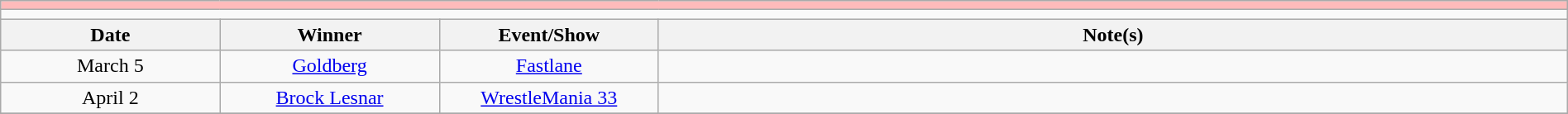<table class="wikitable" style="text-align:center; width:100%;">
<tr style="background:#FBB;">
<td colspan="5"></td>
</tr>
<tr>
<td colspan="5"><strong></strong></td>
</tr>
<tr>
<th width=14%>Date</th>
<th width=14%>Winner</th>
<th width=14%>Event/Show</th>
<th width=58%>Note(s)</th>
</tr>
<tr>
<td>March 5</td>
<td><a href='#'>Goldberg</a></td>
<td><a href='#'>Fastlane</a></td>
<td align=left></td>
</tr>
<tr>
<td>April 2</td>
<td><a href='#'>Brock Lesnar</a></td>
<td><a href='#'>WrestleMania 33</a></td>
<td align=left></td>
</tr>
<tr>
</tr>
</table>
